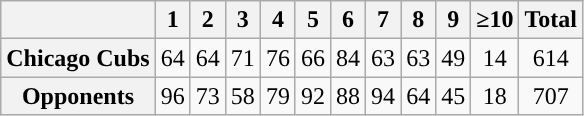<table class="wikitable" style="text-align:center;">
<tr>
<th></th>
<th>1</th>
<th>2</th>
<th>3</th>
<th>4</th>
<th>5</th>
<th>6</th>
<th>7</th>
<th>8</th>
<th>9</th>
<th>≥10</th>
<th>Total</th>
</tr>
<tr>
<th>Chicago Cubs</th>
<td>64</td>
<td>64</td>
<td>71</td>
<td>76</td>
<td>66</td>
<td>84</td>
<td>63</td>
<td>63</td>
<td>49</td>
<td>14</td>
<td>614</td>
</tr>
<tr>
<th>Opponents</th>
<td>96</td>
<td>73</td>
<td>58</td>
<td>79</td>
<td>92</td>
<td>88</td>
<td>94</td>
<td>64</td>
<td>45</td>
<td>18</td>
<td>707</td>
</tr>
</table>
